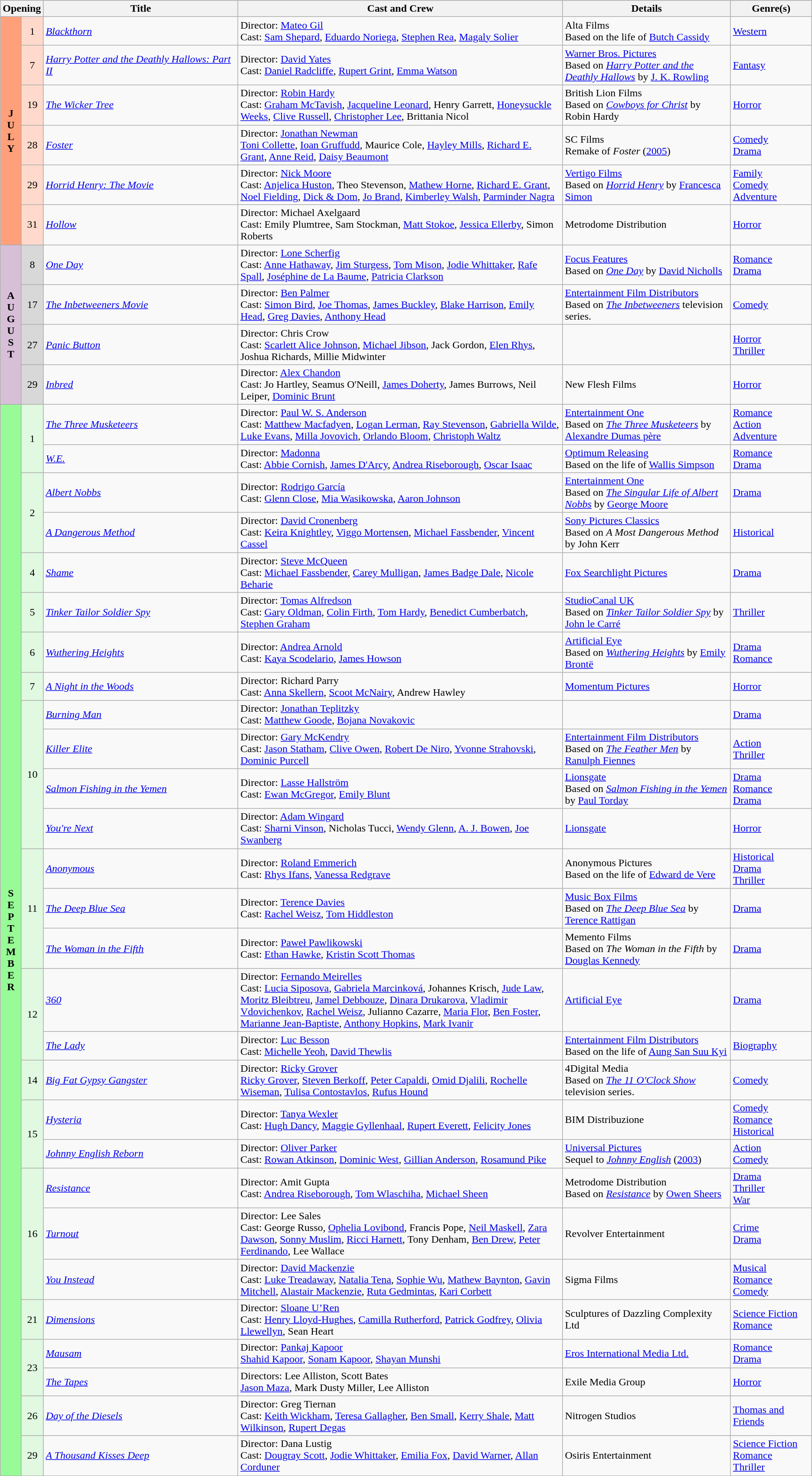<table class="wikitable sortable plainrowheaders">
<tr style="background:#b0e0e6; text-align:center;">
<th colspan="2">Opening</th>
<th style="width:24%;">Title</th>
<th style="width:40%;">Cast and Crew</th>
<th>Details</th>
<th style="width:10%;">Genre(s)</th>
</tr>
<tr>
<th rowspan="6" style="text-align:center; background:#ffa07a; textcolor:#000;">J <br>U <br>L <br>Y</th>
<td rowspan="1" style="text-align:center; background:#ffdacc;">1</td>
<td><em><a href='#'>Blackthorn</a></em></td>
<td>Director: <a href='#'>Mateo Gil</a>  <br> Cast: <a href='#'>Sam Shepard</a>, <a href='#'>Eduardo Noriega</a>, <a href='#'>Stephen Rea</a>, <a href='#'>Magaly Solier</a></td>
<td>Alta Films  <br> Based on the life of <a href='#'>Butch Cassidy</a></td>
<td><a href='#'>Western</a></td>
</tr>
<tr>
<td rowspan="1" style="text-align:center; background:#ffdacc;">7</td>
<td><em><a href='#'>Harry Potter and the Deathly Hallows: Part II</a></em></td>
<td>Director: <a href='#'>David Yates</a>  <br> Cast: <a href='#'>Daniel Radcliffe</a>, <a href='#'>Rupert Grint</a>, <a href='#'>Emma Watson</a></td>
<td><a href='#'>Warner Bros. Pictures</a>  <br> Based on <em><a href='#'>Harry Potter and the Deathly Hallows</a></em> by <a href='#'>J. K. Rowling</a></td>
<td><a href='#'>Fantasy</a></td>
</tr>
<tr>
<td rowspan="1" style="text-align:center; background:#ffdacc;">19</td>
<td><em><a href='#'>The Wicker Tree</a></em></td>
<td>Director: <a href='#'>Robin Hardy</a>  <br> Cast: <a href='#'>Graham McTavish</a>, <a href='#'>Jacqueline Leonard</a>, Henry Garrett, <a href='#'>Honeysuckle Weeks</a>, <a href='#'>Clive Russell</a>, <a href='#'>Christopher Lee</a>, Brittania Nicol</td>
<td>British Lion Films  <br> Based on <em><a href='#'>Cowboys for Christ</a></em> by Robin Hardy</td>
<td><a href='#'>Horror</a></td>
</tr>
<tr>
<td rowspan="1" style="text-align:center; background:#ffdacc;">28</td>
<td><em><a href='#'>Foster</a></em></td>
<td>Director: <a href='#'>Jonathan Newman</a>  <br> <a href='#'>Toni Collette</a>, <a href='#'>Ioan Gruffudd</a>, Maurice Cole, <a href='#'>Hayley Mills</a>, <a href='#'>Richard E. Grant</a>, <a href='#'>Anne Reid</a>, <a href='#'>Daisy Beaumont</a></td>
<td>SC Films  <br> Remake of <em>Foster</em> (<a href='#'>2005</a>)</td>
<td><a href='#'>Comedy</a>  <br> <a href='#'>Drama</a></td>
</tr>
<tr>
<td rowspan="1" style="text-align:center; background:#ffdacc;">29</td>
<td><em><a href='#'>Horrid Henry: The Movie</a></em></td>
<td>Director: <a href='#'>Nick Moore</a>  <br> Cast: <a href='#'>Anjelica Huston</a>, Theo Stevenson, <a href='#'>Mathew Horne</a>, <a href='#'>Richard E. Grant</a>, <a href='#'>Noel Fielding</a>, <a href='#'>Dick & Dom</a>, <a href='#'>Jo Brand</a>, <a href='#'>Kimberley Walsh</a>, <a href='#'>Parminder Nagra</a></td>
<td><a href='#'>Vertigo Films</a>  <br> Based on <em><a href='#'>Horrid Henry</a></em> by <a href='#'>Francesca Simon</a></td>
<td><a href='#'>Family</a>  <br> <a href='#'>Comedy</a>  <br> <a href='#'>Adventure</a></td>
</tr>
<tr>
<td rowspan="1" style="text-align:center; background:#ffdacc;">31</td>
<td><em><a href='#'>Hollow</a></em></td>
<td>Director: Michael Axelgaard <br> Cast: Emily Plumtree, Sam Stockman, <a href='#'>Matt Stokoe</a>, <a href='#'>Jessica Ellerby</a>, Simon Roberts</td>
<td>Metrodome Distribution</td>
<td><a href='#'>Horror</a></td>
</tr>
<tr>
<th rowspan="4" style="text-align:center; background:thistle; textcolor:#000;">A <br>U <br>G <br>U <br>S <br>T</th>
<td rowspan="1" style="text-align:center; background:#d8d8d8;">8</td>
<td><em><a href='#'>One Day</a></em></td>
<td>Director: <a href='#'>Lone Scherfig</a>  <br> Cast: <a href='#'>Anne Hathaway</a>, <a href='#'>Jim Sturgess</a>, <a href='#'>Tom Mison</a>, <a href='#'>Jodie Whittaker</a>, <a href='#'>Rafe Spall</a>, <a href='#'>Joséphine de La Baume</a>, <a href='#'>Patricia Clarkson</a></td>
<td><a href='#'>Focus Features</a>  <br> Based on <em><a href='#'>One Day</a></em> by <a href='#'>David Nicholls</a></td>
<td><a href='#'>Romance</a>  <br> <a href='#'>Drama</a></td>
</tr>
<tr>
<td rowspan="1" style="text-align:center; background:#d8d8d8;">17</td>
<td><em><a href='#'>The Inbetweeners Movie</a></em></td>
<td>Director: <a href='#'>Ben Palmer</a>  <br> Cast: <a href='#'>Simon Bird</a>, <a href='#'>Joe Thomas</a>, <a href='#'>James Buckley</a>, <a href='#'>Blake Harrison</a>, <a href='#'>Emily Head</a>, <a href='#'>Greg Davies</a>, <a href='#'>Anthony Head</a></td>
<td><a href='#'>Entertainment Film Distributors</a>  <br> Based on <em><a href='#'>The Inbetweeners</a></em> television series.</td>
<td><a href='#'>Comedy</a></td>
</tr>
<tr>
<td rowspan="1" style="text-align:center; background:#d8d8d8;">27</td>
<td><em><a href='#'>Panic Button</a></em></td>
<td>Director: Chris Crow  <br> Cast: <a href='#'>Scarlett Alice Johnson</a>, <a href='#'>Michael Jibson</a>, Jack Gordon, <a href='#'>Elen Rhys</a>, Joshua Richards, Millie Midwinter</td>
<td></td>
<td><a href='#'>Horror</a>  <br> <a href='#'>Thriller</a></td>
</tr>
<tr>
<td rowspan="1" style="text-align:center; background:#d8d8d8;">29</td>
<td><em><a href='#'>Inbred</a></em></td>
<td>Director: <a href='#'>Alex Chandon</a>  <br> Cast: Jo Hartley, Seamus O'Neill, <a href='#'>James Doherty</a>, James Burrows, Neil Leiper, <a href='#'>Dominic Brunt</a></td>
<td>New Flesh Films</td>
<td><a href='#'>Horror</a></td>
</tr>
<tr>
<th rowspan="28" style="text-align:center; background:#98fb98; textcolor:#000;">S<br>E<br>P<br>T<br>E<br>M<br>B<br>E<br>R</th>
<td rowspan="2" style="text-align:center; background:#e0f9e0;">1</td>
<td><em><a href='#'>The Three Musketeers</a></em></td>
<td>Director: <a href='#'>Paul W. S. Anderson</a>  <br> Cast: <a href='#'>Matthew Macfadyen</a>, <a href='#'>Logan Lerman</a>, <a href='#'>Ray Stevenson</a>, <a href='#'>Gabriella Wilde</a>, <a href='#'>Luke Evans</a>, <a href='#'>Milla Jovovich</a>, <a href='#'>Orlando Bloom</a>, <a href='#'>Christoph Waltz</a></td>
<td><a href='#'>Entertainment One</a>  <br> Based on <em><a href='#'>The Three Musketeers</a></em> by <a href='#'>Alexandre Dumas père</a></td>
<td><a href='#'>Romance</a>  <br> <a href='#'>Action</a>  <br> <a href='#'>Adventure</a></td>
</tr>
<tr>
<td><em><a href='#'>W.E.</a></em></td>
<td>Director: <a href='#'>Madonna</a>  <br> Cast: <a href='#'>Abbie Cornish</a>, <a href='#'>James D'Arcy</a>, <a href='#'>Andrea Riseborough</a>, <a href='#'>Oscar Isaac</a></td>
<td><a href='#'>Optimum Releasing</a>  <br> Based on the life of <a href='#'>Wallis Simpson</a></td>
<td><a href='#'>Romance</a>  <br> <a href='#'>Drama</a></td>
</tr>
<tr>
<td rowspan="2" style="text-align:center; background:#e0f9e0;">2</td>
<td><em><a href='#'>Albert Nobbs</a></em></td>
<td>Director: <a href='#'>Rodrigo García</a>  <br> Cast: <a href='#'>Glenn Close</a>, <a href='#'>Mia Wasikowska</a>, <a href='#'>Aaron Johnson</a></td>
<td><a href='#'>Entertainment One</a>  <br> Based on <em><a href='#'>The Singular Life of Albert Nobbs</a></em> by <a href='#'>George Moore</a></td>
<td><a href='#'>Drama</a></td>
</tr>
<tr>
<td><em><a href='#'>A Dangerous Method</a></em></td>
<td>Director: <a href='#'>David Cronenberg</a>  <br> Cast: <a href='#'>Keira Knightley</a>, <a href='#'>Viggo Mortensen</a>, <a href='#'>Michael Fassbender</a>, <a href='#'>Vincent Cassel</a></td>
<td><a href='#'>Sony Pictures Classics</a>  <br> Based on <em>A Most Dangerous Method</em> by John Kerr</td>
<td><a href='#'>Historical</a></td>
</tr>
<tr>
<td rowspan="1" style="text-align:center; background:#e0f9e0;">4</td>
<td><em><a href='#'>Shame</a></em></td>
<td>Director: <a href='#'>Steve McQueen</a>  <br> Cast: <a href='#'>Michael Fassbender</a>, <a href='#'>Carey Mulligan</a>, <a href='#'>James Badge Dale</a>, <a href='#'>Nicole Beharie</a></td>
<td><a href='#'>Fox Searchlight Pictures</a></td>
<td><a href='#'>Drama</a></td>
</tr>
<tr>
<td rowspan="1" style="text-align:center; background:#e0f9e0;">5</td>
<td><em><a href='#'>Tinker Tailor Soldier Spy</a></em></td>
<td>Director: <a href='#'>Tomas Alfredson</a>  <br> Cast: <a href='#'>Gary Oldman</a>, <a href='#'>Colin Firth</a>, <a href='#'>Tom Hardy</a>, <a href='#'>Benedict Cumberbatch</a>, <a href='#'>Stephen Graham</a></td>
<td><a href='#'>StudioCanal UK</a>  <br> Based on <em><a href='#'>Tinker Tailor Soldier Spy</a></em> by <a href='#'>John le Carré</a></td>
<td><a href='#'>Thriller</a></td>
</tr>
<tr>
<td rowspan="1" style="text-align:center; background:#e0f9e0;">6</td>
<td><em><a href='#'>Wuthering Heights</a></em></td>
<td>Director: <a href='#'>Andrea Arnold</a>  <br> Cast: <a href='#'>Kaya Scodelario</a>, <a href='#'>James Howson</a></td>
<td><a href='#'>Artificial Eye</a>  <br> Based on <em><a href='#'>Wuthering Heights</a></em> by <a href='#'>Emily Brontë</a></td>
<td><a href='#'>Drama</a>  <br> <a href='#'>Romance</a></td>
</tr>
<tr>
<td rowspan="1" style="text-align:center; background:#e0f9e0;">7</td>
<td><em><a href='#'>A Night in the Woods</a></em></td>
<td>Director: Richard Parry  <br> Cast: <a href='#'>Anna Skellern</a>, <a href='#'>Scoot McNairy</a>, Andrew Hawley</td>
<td><a href='#'>Momentum Pictures</a></td>
<td><a href='#'>Horror</a></td>
</tr>
<tr>
<td rowspan="4" style="text-align:center; background:#e0f9e0;">10</td>
<td><em><a href='#'>Burning Man</a></em></td>
<td>Director: <a href='#'>Jonathan Teplitzky</a>  <br> Cast: <a href='#'>Matthew Goode</a>, <a href='#'>Bojana Novakovic</a></td>
<td></td>
<td><a href='#'>Drama</a></td>
</tr>
<tr>
<td><em><a href='#'>Killer Elite</a></em></td>
<td>Director: <a href='#'>Gary McKendry</a>  <br> Cast: <a href='#'>Jason Statham</a>, <a href='#'>Clive Owen</a>, <a href='#'>Robert De Niro</a>, <a href='#'>Yvonne Strahovski</a>, <a href='#'>Dominic Purcell</a></td>
<td><a href='#'>Entertainment Film Distributors</a>  <br> Based on <em><a href='#'>The Feather Men</a></em> by <a href='#'>Ranulph Fiennes</a></td>
<td><a href='#'>Action</a>  <br> <a href='#'>Thriller</a></td>
</tr>
<tr>
<td><em><a href='#'>Salmon Fishing in the Yemen</a></em></td>
<td>Director: <a href='#'>Lasse Hallström</a>  <br> Cast: <a href='#'>Ewan McGregor</a>, <a href='#'>Emily Blunt</a></td>
<td><a href='#'>Lionsgate</a>  <br> Based on <em><a href='#'>Salmon Fishing in the Yemen</a></em> by <a href='#'>Paul Torday</a></td>
<td><a href='#'>Drama</a>  <br> <a href='#'>Romance</a>  <br> <a href='#'>Drama</a></td>
</tr>
<tr>
<td><em><a href='#'>You're Next</a></em></td>
<td>Director: <a href='#'>Adam Wingard</a>  <br> Cast: <a href='#'>Sharni Vinson</a>, Nicholas Tucci, <a href='#'>Wendy Glenn</a>, <a href='#'>A. J. Bowen</a>, <a href='#'>Joe Swanberg</a></td>
<td><a href='#'>Lionsgate</a></td>
<td><a href='#'>Horror</a></td>
</tr>
<tr>
<td rowspan="3" style="text-align:center; background:#e0f9e0;">11</td>
<td><em><a href='#'>Anonymous</a></em></td>
<td>Director: <a href='#'>Roland Emmerich</a>  <br> Cast: <a href='#'>Rhys Ifans</a>, <a href='#'>Vanessa Redgrave</a></td>
<td>Anonymous Pictures  <br> Based on the life of <a href='#'>Edward de Vere</a></td>
<td><a href='#'>Historical</a>  <br> <a href='#'>Drama</a>  <br> <a href='#'>Thriller</a></td>
</tr>
<tr>
<td><em><a href='#'>The Deep Blue Sea</a></em></td>
<td>Director: <a href='#'>Terence Davies</a>  <br> Cast: <a href='#'>Rachel Weisz</a>, <a href='#'>Tom Hiddleston</a></td>
<td><a href='#'>Music Box Films</a>  <br> Based on <em><a href='#'>The Deep Blue Sea</a></em> by <a href='#'>Terence Rattigan</a></td>
<td><a href='#'>Drama</a></td>
</tr>
<tr>
<td><em><a href='#'>The Woman in the Fifth</a></em></td>
<td>Director: <a href='#'>Paweł Pawlikowski</a>  <br> Cast: <a href='#'>Ethan Hawke</a>, <a href='#'>Kristin Scott Thomas</a></td>
<td>Memento Films  <br> Based on <em>The Woman in the Fifth</em> by <a href='#'>Douglas Kennedy</a></td>
<td><a href='#'>Drama</a></td>
</tr>
<tr>
<td rowspan="2" style="text-align:center; background:#e0f9e0;">12</td>
<td><em><a href='#'>360</a></em></td>
<td>Director: <a href='#'>Fernando Meirelles</a>  <br> Cast: <a href='#'>Lucia Siposova</a>, <a href='#'>Gabriela Marcinková</a>, Johannes Krisch, <a href='#'>Jude Law</a>, <a href='#'>Moritz Bleibtreu</a>, <a href='#'>Jamel Debbouze</a>, <a href='#'>Dinara Drukarova</a>, <a href='#'>Vladimir Vdovichenkov</a>, <a href='#'>Rachel Weisz</a>, Julianno Cazarre, <a href='#'>Maria Flor</a>, <a href='#'>Ben Foster</a>, <a href='#'>Marianne Jean-Baptiste</a>, <a href='#'>Anthony Hopkins</a>, <a href='#'>Mark Ivanir</a></td>
<td><a href='#'>Artificial Eye</a></td>
<td><a href='#'>Drama</a></td>
</tr>
<tr>
<td><em><a href='#'>The Lady</a></em></td>
<td>Director: <a href='#'>Luc Besson</a>  <br> Cast: <a href='#'>Michelle Yeoh</a>, <a href='#'>David Thewlis</a></td>
<td><a href='#'>Entertainment Film Distributors</a>  <br> Based on the life of <a href='#'>Aung San Suu Kyi</a></td>
<td><a href='#'>Biography</a></td>
</tr>
<tr>
<td rowspan="1" style="text-align:center; background:#e0f9e0;">14</td>
<td><em><a href='#'>Big Fat Gypsy Gangster</a></em></td>
<td>Director: <a href='#'>Ricky Grover</a>  <br> <a href='#'>Ricky Grover</a>, <a href='#'>Steven Berkoff</a>, <a href='#'>Peter Capaldi</a>, <a href='#'>Omid Djalili</a>, <a href='#'>Rochelle Wiseman</a>, <a href='#'>Tulisa Contostavlos</a>, <a href='#'>Rufus Hound</a></td>
<td>4Digital Media  <br> Based on <em><a href='#'>The 11 O'Clock Show</a></em> television series.</td>
<td><a href='#'>Comedy</a></td>
</tr>
<tr>
<td rowspan="2" style="text-align:center; background:#e0f9e0;">15</td>
<td><em><a href='#'>Hysteria</a></em></td>
<td>Director: <a href='#'>Tanya Wexler</a>  <br> Cast: <a href='#'>Hugh Dancy</a>, <a href='#'>Maggie Gyllenhaal</a>, <a href='#'>Rupert Everett</a>, <a href='#'>Felicity Jones</a></td>
<td>BIM Distribuzione</td>
<td><a href='#'>Comedy</a>  <br> <a href='#'>Romance</a>  <br> <a href='#'>Historical</a></td>
</tr>
<tr>
<td><em><a href='#'>Johnny English Reborn</a></em></td>
<td>Director: <a href='#'>Oliver Parker</a>  <br> Cast: <a href='#'>Rowan Atkinson</a>, <a href='#'>Dominic West</a>, <a href='#'>Gillian Anderson</a>, <a href='#'>Rosamund Pike</a></td>
<td><a href='#'>Universal Pictures</a>  <br> Sequel to <em><a href='#'>Johnny English</a></em> (<a href='#'>2003</a>)</td>
<td><a href='#'>Action</a>  <br> <a href='#'>Comedy</a></td>
</tr>
<tr>
<td rowspan="3" style="text-align:center; background:#e0f9e0;">16</td>
<td><em><a href='#'>Resistance</a></em></td>
<td>Director: Amit Gupta  <br> Cast: <a href='#'>Andrea Riseborough</a>, <a href='#'>Tom Wlaschiha</a>, <a href='#'>Michael Sheen</a></td>
<td>Metrodome Distribution  <br> Based on <em><a href='#'>Resistance</a></em> by <a href='#'>Owen Sheers</a></td>
<td><a href='#'>Drama</a>  <br> <a href='#'>Thriller</a>  <br> <a href='#'>War</a></td>
</tr>
<tr>
<td><em><a href='#'>Turnout</a></em></td>
<td>Director: Lee Sales  <br> Cast: George Russo, <a href='#'>Ophelia Lovibond</a>, Francis Pope, <a href='#'>Neil Maskell</a>, <a href='#'>Zara Dawson</a>, <a href='#'>Sonny Muslim</a>, <a href='#'>Ricci Harnett</a>, Tony Denham, <a href='#'>Ben Drew</a>, <a href='#'>Peter Ferdinando</a>, Lee Wallace</td>
<td>Revolver Entertainment</td>
<td><a href='#'>Crime</a>  <br> <a href='#'>Drama</a></td>
</tr>
<tr>
<td><em><a href='#'>You Instead</a></em></td>
<td>Director: <a href='#'>David Mackenzie</a>  <br> Cast: <a href='#'>Luke Treadaway</a>, <a href='#'>Natalia Tena</a>, <a href='#'>Sophie Wu</a>, <a href='#'>Mathew Baynton</a>, <a href='#'>Gavin Mitchell</a>, <a href='#'>Alastair Mackenzie</a>, <a href='#'>Ruta Gedmintas</a>, <a href='#'>Kari Corbett</a></td>
<td>Sigma Films</td>
<td><a href='#'>Musical</a>  <br> <a href='#'>Romance</a>  <br> <a href='#'>Comedy</a></td>
</tr>
<tr>
<td rowspan="1" style="text-align:center; background:#e0f9e0;">21</td>
<td><em><a href='#'>Dimensions</a></em></td>
<td>Director: <a href='#'>Sloane U’Ren</a>  <br> Cast: <a href='#'>Henry Lloyd-Hughes</a>, <a href='#'>Camilla Rutherford</a>, <a href='#'>Patrick Godfrey</a>, <a href='#'>Olivia Llewellyn</a>, Sean Heart</td>
<td>Sculptures of Dazzling Complexity Ltd</td>
<td><a href='#'>Science Fiction</a>  <br> <a href='#'>Romance</a></td>
</tr>
<tr>
<td rowspan="2" style="text-align:center; background:#e0f9e0;">23</td>
<td><em><a href='#'>Mausam</a></em></td>
<td>Director: <a href='#'>Pankaj Kapoor</a>  <br> <a href='#'>Shahid Kapoor</a>, <a href='#'>Sonam Kapoor</a>, <a href='#'>Shayan Munshi</a></td>
<td><a href='#'>Eros International Media Ltd.</a></td>
<td><a href='#'>Romance</a>  <br> <a href='#'>Drama</a></td>
</tr>
<tr>
<td><em><a href='#'>The Tapes</a></em></td>
<td>Directors: Lee Alliston, Scott Bates  <br> <a href='#'>Jason Maza</a>, Mark Dusty Miller, Lee Alliston</td>
<td>Exile Media Group</td>
<td><a href='#'>Horror</a></td>
</tr>
<tr>
<td rowspan="1" style="text-align:center; background:#e0f9e0;">26</td>
<td><em><a href='#'>Day of the Diesels</a></em></td>
<td>Director: Greg Tiernan  <br> Cast: <a href='#'>Keith Wickham</a>, <a href='#'>Teresa Gallagher</a>, <a href='#'>Ben Small</a>, <a href='#'>Kerry Shale</a>, <a href='#'>Matt Wilkinson</a>, <a href='#'>Rupert Degas</a></td>
<td>Nitrogen Studios</td>
<td><a href='#'>Thomas and Friends</a></td>
</tr>
<tr>
<td rowspan="1" style="text-align:center; background:#e0f9e0;">29</td>
<td><em><a href='#'>A Thousand Kisses Deep</a></em></td>
<td>Director: Dana Lustig  <br> Cast: <a href='#'>Dougray Scott</a>, <a href='#'>Jodie Whittaker</a>, <a href='#'>Emilia Fox</a>, <a href='#'>David Warner</a>, <a href='#'>Allan Corduner</a></td>
<td>Osiris Entertainment</td>
<td><a href='#'>Science Fiction</a>  <br> <a href='#'>Romance</a>  <br> <a href='#'>Thriller</a></td>
</tr>
<tr>
</tr>
</table>
